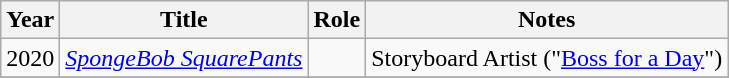<table class="wikitable">
<tr>
<th>Year</th>
<th>Title</th>
<th>Role</th>
<th>Notes</th>
</tr>
<tr>
<td>2020</td>
<td><em><a href='#'>SpongeBob SquarePants</a></em></td>
<td></td>
<td>Storyboard Artist ("<a href='#'>Boss for a Day</a>")</td>
</tr>
<tr>
</tr>
</table>
